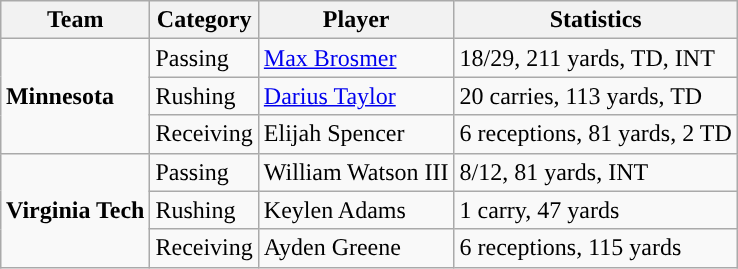<table class="wikitable" style="float: right;">
<tr>
<th>Team</th>
<th>Category</th>
<th>Player</th>
<th>Statistics</th>
</tr>
<tr>
<td rowspan=3><strong>Minnesota</strong></td>
<td>Passing</td>
<td><a href='#'>Max Brosmer</a></td>
<td>18/29, 211 yards, TD, INT</td>
</tr>
<tr>
<td>Rushing</td>
<td><a href='#'>Darius Taylor</a></td>
<td>20 carries, 113 yards, TD</td>
</tr>
<tr>
<td>Receiving</td>
<td>Elijah Spencer</td>
<td>6 receptions, 81 yards, 2 TD</td>
</tr>
<tr>
<td rowspan=3><strong>Virginia Tech</strong></td>
<td>Passing</td>
<td>William Watson III</td>
<td>8/12, 81 yards, INT</td>
</tr>
<tr>
<td>Rushing</td>
<td>Keylen Adams</td>
<td>1 carry, 47 yards</td>
</tr>
<tr>
<td>Receiving</td>
<td>Ayden Greene</td>
<td>6 receptions, 115 yards</td>
</tr>
</table>
